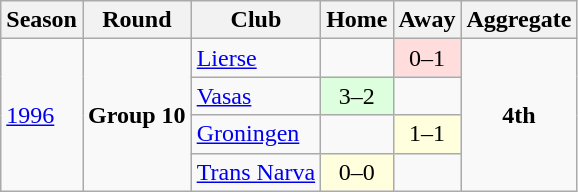<table class="wikitable">
<tr>
<th>Season</th>
<th>Round</th>
<th>Club</th>
<th>Home</th>
<th>Away</th>
<th>Aggregate</th>
</tr>
<tr>
<td rowspan="4"><a href='#'>1996</a></td>
<td style="text-align:center;" rowspan=4><strong>Group 10</strong></td>
<td> <a href='#'>Lierse</a></td>
<td></td>
<td style="text-align:center; background:#fdd;">0–1</td>
<td style="text-align:center;" rowspan=4><strong>4th</strong></td>
</tr>
<tr>
<td> <a href='#'>Vasas</a></td>
<td style="text-align:center; background:#dfd;">3–2</td>
<td></td>
</tr>
<tr>
<td> <a href='#'>Groningen</a></td>
<td></td>
<td style="text-align:center; background:#ffd;">1–1</td>
</tr>
<tr>
<td> <a href='#'>Trans Narva</a></td>
<td style="text-align:center; background:#ffd;">0–0</td>
<td></td>
</tr>
</table>
